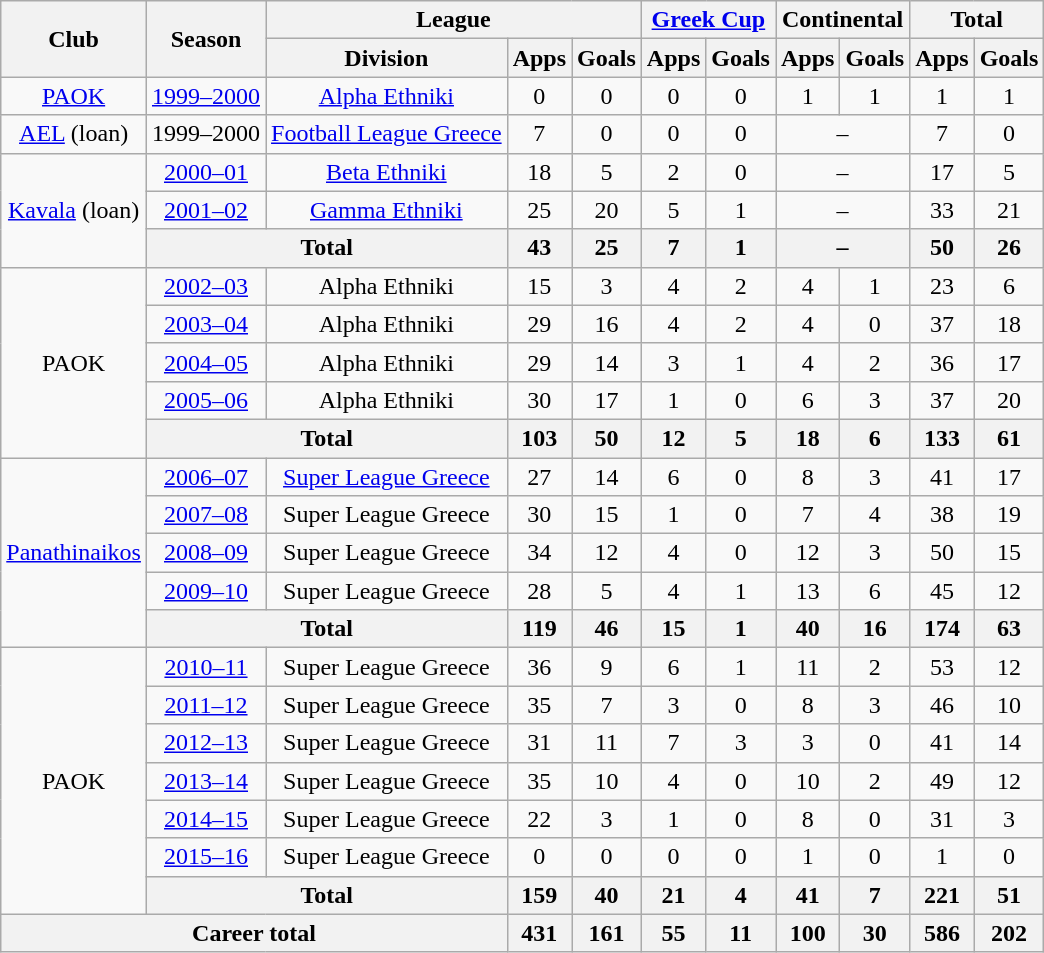<table class="wikitable" style="text-align:center">
<tr>
<th rowspan="2">Club</th>
<th rowspan="2">Season</th>
<th colspan="3">League</th>
<th colspan="2"><a href='#'>Greek Cup</a></th>
<th colspan="2">Continental</th>
<th colspan="2">Total</th>
</tr>
<tr>
<th>Division</th>
<th>Apps</th>
<th>Goals</th>
<th>Apps</th>
<th>Goals</th>
<th>Apps</th>
<th>Goals</th>
<th>Apps</th>
<th>Goals</th>
</tr>
<tr>
<td><a href='#'>PAOK</a></td>
<td><a href='#'>1999–2000</a></td>
<td><a href='#'>Alpha Ethniki</a></td>
<td>0</td>
<td>0</td>
<td>0</td>
<td>0</td>
<td>1</td>
<td>1</td>
<td>1</td>
<td>1</td>
</tr>
<tr>
<td><a href='#'>AEL</a> (loan)</td>
<td>1999–2000</td>
<td><a href='#'>Football League Greece</a></td>
<td>7</td>
<td>0</td>
<td>0</td>
<td>0</td>
<td colspan="2">–</td>
<td>7</td>
<td>0</td>
</tr>
<tr>
<td rowspan=3><a href='#'>Kavala</a> (loan)</td>
<td><a href='#'>2000–01</a></td>
<td><a href='#'>Beta Ethniki</a></td>
<td>18</td>
<td>5</td>
<td>2</td>
<td>0</td>
<td colspan="2">–</td>
<td>17</td>
<td>5</td>
</tr>
<tr>
<td><a href='#'>2001–02</a></td>
<td><a href='#'>Gamma Ethniki</a></td>
<td>25</td>
<td>20</td>
<td>5</td>
<td>1</td>
<td colspan="2">–</td>
<td>33</td>
<td>21</td>
</tr>
<tr>
<th colspan="2">Total</th>
<th>43</th>
<th>25</th>
<th>7</th>
<th>1</th>
<th colspan="2">–</th>
<th>50</th>
<th>26</th>
</tr>
<tr>
<td rowspan=5>PAOK</td>
<td><a href='#'>2002–03</a></td>
<td>Alpha Ethniki</td>
<td>15</td>
<td>3</td>
<td>4</td>
<td>2</td>
<td>4</td>
<td>1</td>
<td>23</td>
<td>6</td>
</tr>
<tr>
<td><a href='#'>2003–04</a></td>
<td>Alpha Ethniki</td>
<td>29</td>
<td>16</td>
<td>4</td>
<td>2</td>
<td>4</td>
<td>0</td>
<td>37</td>
<td>18</td>
</tr>
<tr>
<td><a href='#'>2004–05</a></td>
<td>Alpha Ethniki</td>
<td>29</td>
<td>14</td>
<td>3</td>
<td>1</td>
<td>4</td>
<td>2</td>
<td>36</td>
<td>17</td>
</tr>
<tr>
<td><a href='#'>2005–06</a></td>
<td>Alpha Ethniki</td>
<td>30</td>
<td>17</td>
<td>1</td>
<td>0</td>
<td>6</td>
<td>3</td>
<td>37</td>
<td>20</td>
</tr>
<tr>
<th colspan="2">Total</th>
<th>103</th>
<th>50</th>
<th>12</th>
<th>5</th>
<th>18</th>
<th>6</th>
<th>133</th>
<th>61</th>
</tr>
<tr>
<td rowspan=5><a href='#'>Panathinaikos</a></td>
<td><a href='#'>2006–07</a></td>
<td><a href='#'>Super League Greece</a></td>
<td>27</td>
<td>14</td>
<td>6</td>
<td>0</td>
<td>8</td>
<td>3</td>
<td>41</td>
<td>17</td>
</tr>
<tr>
<td><a href='#'>2007–08</a></td>
<td>Super League Greece</td>
<td>30</td>
<td>15</td>
<td>1</td>
<td>0</td>
<td>7</td>
<td>4</td>
<td>38</td>
<td>19</td>
</tr>
<tr>
<td><a href='#'>2008–09</a></td>
<td>Super League Greece</td>
<td>34</td>
<td>12</td>
<td>4</td>
<td>0</td>
<td>12</td>
<td>3</td>
<td>50</td>
<td>15</td>
</tr>
<tr>
<td><a href='#'>2009–10</a></td>
<td>Super League Greece</td>
<td>28</td>
<td>5</td>
<td>4</td>
<td>1</td>
<td>13</td>
<td>6</td>
<td>45</td>
<td>12</td>
</tr>
<tr>
<th colspan="2">Total</th>
<th>119</th>
<th>46</th>
<th>15</th>
<th>1</th>
<th>40</th>
<th>16</th>
<th>174</th>
<th>63</th>
</tr>
<tr>
<td rowspan=7>PAOK</td>
<td><a href='#'>2010–11</a></td>
<td>Super League Greece</td>
<td>36</td>
<td>9</td>
<td>6</td>
<td>1</td>
<td>11</td>
<td>2</td>
<td>53</td>
<td>12</td>
</tr>
<tr>
<td><a href='#'>2011–12</a></td>
<td>Super League Greece</td>
<td>35</td>
<td>7</td>
<td>3</td>
<td>0</td>
<td>8</td>
<td>3</td>
<td>46</td>
<td>10</td>
</tr>
<tr>
<td><a href='#'>2012–13</a></td>
<td>Super League Greece</td>
<td>31</td>
<td>11</td>
<td>7</td>
<td>3</td>
<td>3</td>
<td>0</td>
<td>41</td>
<td>14</td>
</tr>
<tr>
<td><a href='#'>2013–14</a></td>
<td>Super League Greece</td>
<td>35</td>
<td>10</td>
<td>4</td>
<td>0</td>
<td>10</td>
<td>2</td>
<td>49</td>
<td>12</td>
</tr>
<tr>
<td><a href='#'>2014–15</a></td>
<td>Super League Greece</td>
<td>22</td>
<td>3</td>
<td>1</td>
<td>0</td>
<td>8</td>
<td>0</td>
<td>31</td>
<td>3</td>
</tr>
<tr>
<td><a href='#'>2015–16</a></td>
<td>Super League Greece</td>
<td>0</td>
<td>0</td>
<td>0</td>
<td>0</td>
<td>1</td>
<td>0</td>
<td>1</td>
<td>0</td>
</tr>
<tr>
<th colspan="2">Total</th>
<th>159</th>
<th>40</th>
<th>21</th>
<th>4</th>
<th>41</th>
<th>7</th>
<th>221</th>
<th>51</th>
</tr>
<tr>
<th colspan="3">Career total</th>
<th>431</th>
<th>161</th>
<th>55</th>
<th>11</th>
<th>100</th>
<th>30</th>
<th>586</th>
<th>202</th>
</tr>
</table>
